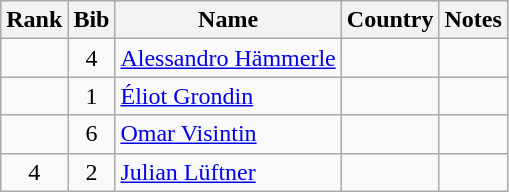<table class="wikitable" style="text-align:center;">
<tr>
<th>Rank</th>
<th>Bib</th>
<th>Name</th>
<th>Country</th>
<th>Notes</th>
</tr>
<tr>
<td></td>
<td>4</td>
<td align=left><a href='#'>Alessandro Hämmerle</a></td>
<td align=left></td>
<td></td>
</tr>
<tr>
<td></td>
<td>1</td>
<td align=left><a href='#'>Éliot Grondin</a></td>
<td align=left></td>
<td></td>
</tr>
<tr>
<td></td>
<td>6</td>
<td align=left><a href='#'>Omar Visintin</a></td>
<td align=left></td>
<td></td>
</tr>
<tr>
<td>4</td>
<td>2</td>
<td align=left><a href='#'>Julian Lüftner</a></td>
<td align=left></td>
<td></td>
</tr>
</table>
